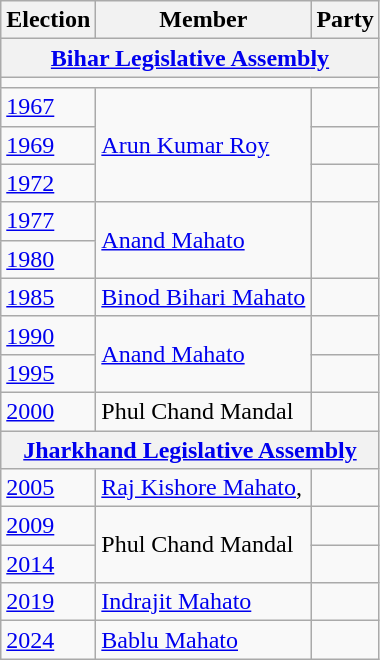<table class="wikitable sortable">
<tr>
<th>Election</th>
<th>Member</th>
<th colspan=2>Party</th>
</tr>
<tr>
<th colspan=4><a href='#'>Bihar Legislative Assembly</a></th>
</tr>
<tr>
<td colspan="4"></td>
</tr>
<tr>
<td><a href='#'>1967</a></td>
<td rowspan=3><a href='#'>Arun Kumar Roy</a></td>
<td></td>
</tr>
<tr>
<td><a href='#'>1969</a></td>
</tr>
<tr>
<td><a href='#'>1972</a></td>
<td></td>
</tr>
<tr>
<td><a href='#'>1977</a></td>
<td rowspan=2><a href='#'>Anand Mahato</a></td>
</tr>
<tr>
<td><a href='#'>1980</a></td>
</tr>
<tr>
<td><a href='#'>1985</a></td>
<td><a href='#'>Binod Bihari Mahato</a></td>
<td></td>
</tr>
<tr>
<td><a href='#'>1990</a></td>
<td rowspan=2><a href='#'>Anand Mahato</a></td>
<td></td>
</tr>
<tr>
<td><a href='#'>1995</a></td>
</tr>
<tr>
<td><a href='#'>2000</a></td>
<td>Phul Chand Mandal</td>
<td></td>
</tr>
<tr>
<th colspan=4><a href='#'>Jharkhand Legislative Assembly</a></th>
</tr>
<tr>
<td><a href='#'>2005</a></td>
<td><a href='#'>Raj Kishore Mahato</a>,</td>
<td></td>
</tr>
<tr>
<td><a href='#'>2009</a></td>
<td rowspan=2>Phul Chand Mandal</td>
<td></td>
</tr>
<tr>
<td><a href='#'>2014</a></td>
<td></td>
</tr>
<tr>
<td><a href='#'>2019</a></td>
<td><a href='#'>Indrajit Mahato</a></td>
<td></td>
</tr>
<tr>
<td><a href='#'>2024</a></td>
<td><a href='#'>Bablu Mahato</a></td>
<td></td>
</tr>
</table>
